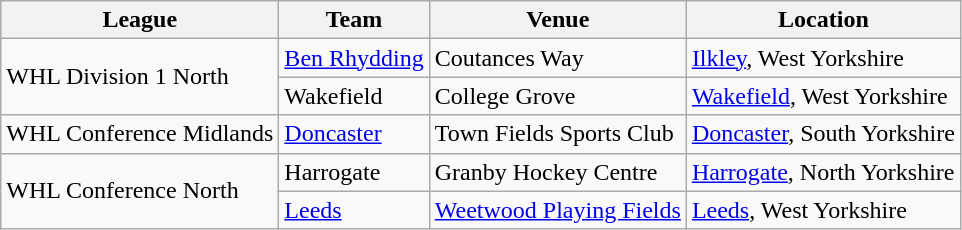<table class="wikitable">
<tr>
<th>League</th>
<th>Team</th>
<th>Venue</th>
<th>Location</th>
</tr>
<tr>
<td rowspan="2">WHL Division 1 North</td>
<td><a href='#'>Ben Rhydding</a></td>
<td>Coutances Way</td>
<td><a href='#'>Ilkley</a>, West Yorkshire</td>
</tr>
<tr>
<td>Wakefield</td>
<td>College Grove</td>
<td><a href='#'>Wakefield</a>, West Yorkshire</td>
</tr>
<tr>
<td>WHL Conference Midlands</td>
<td><a href='#'>Doncaster</a></td>
<td>Town Fields Sports Club</td>
<td><a href='#'>Doncaster</a>, South Yorkshire</td>
</tr>
<tr>
<td rowspan="2">WHL Conference North</td>
<td>Harrogate</td>
<td>Granby Hockey Centre</td>
<td><a href='#'>Harrogate</a>, North Yorkshire</td>
</tr>
<tr>
<td><a href='#'>Leeds</a></td>
<td><a href='#'>Weetwood Playing Fields</a></td>
<td><a href='#'>Leeds</a>, West Yorkshire</td>
</tr>
</table>
